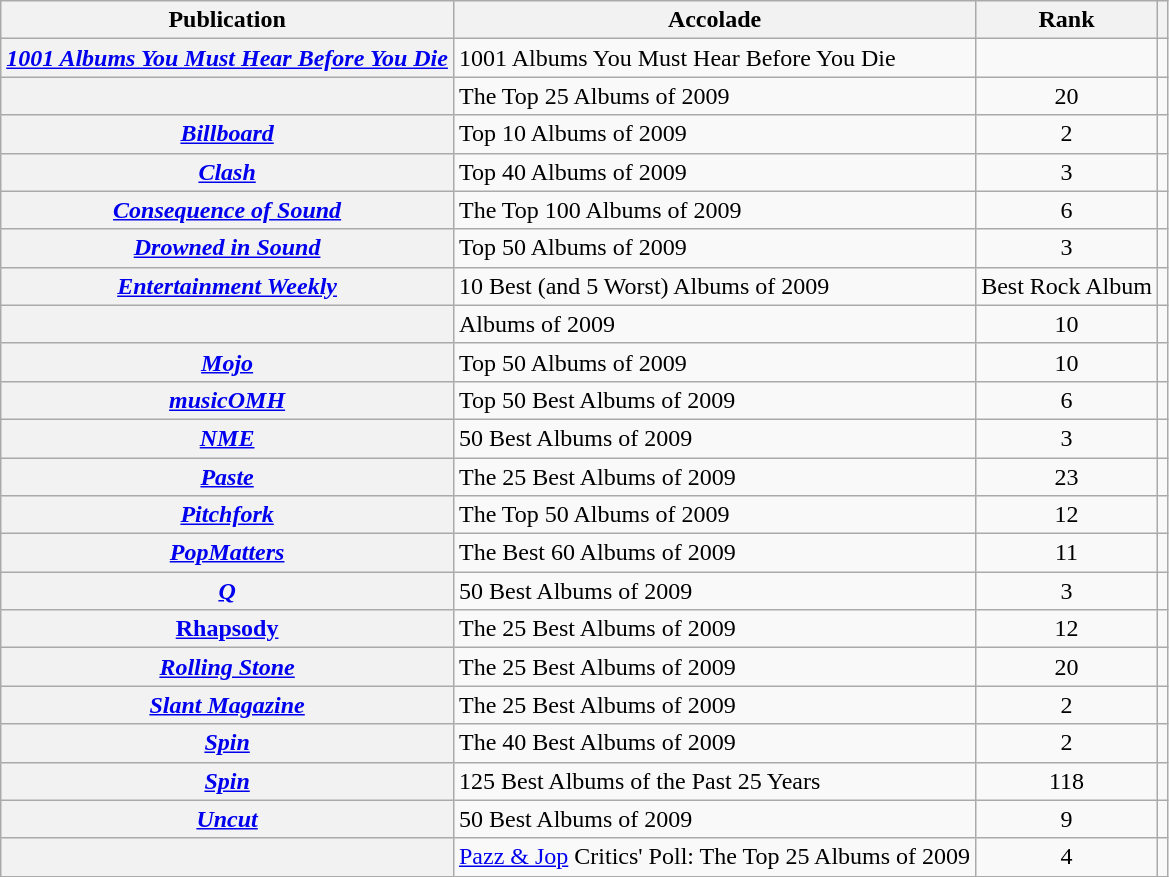<table class="wikitable sortable plainrowheaders">
<tr>
<th scope="col">Publication</th>
<th scope="col">Accolade</th>
<th scope="col">Rank</th>
<th scope="col" class="unsortable"></th>
</tr>
<tr>
<th scope="row"><em><a href='#'>1001 Albums You Must Hear Before You Die</a></em></th>
<td>1001 Albums You Must Hear Before You Die</td>
<td></td>
<td align="center"></td>
</tr>
<tr>
<th scope="row"><em></em></th>
<td>The Top 25 Albums of 2009</td>
<td align="center">20</td>
<td align="center"></td>
</tr>
<tr>
<th scope="row"><em><a href='#'>Billboard</a></em></th>
<td>Top 10 Albums of 2009</td>
<td align="center">2</td>
<td align="center"></td>
</tr>
<tr>
<th scope="row"><em><a href='#'>Clash</a></em></th>
<td>Top 40 Albums of 2009</td>
<td align="center">3</td>
<td align="center"></td>
</tr>
<tr>
<th scope="row"><em><a href='#'>Consequence of Sound</a></em></th>
<td>The Top 100 Albums of 2009</td>
<td align="center">6</td>
<td align="center"></td>
</tr>
<tr>
<th scope="row"><em><a href='#'>Drowned in Sound</a></em></th>
<td>Top 50 Albums of 2009</td>
<td align="center">3</td>
<td align="center"></td>
</tr>
<tr>
<th scope="row"><em><a href='#'>Entertainment Weekly</a></em></th>
<td>10 Best (and 5 Worst) Albums of 2009</td>
<td align="center">Best Rock Album</td>
<td align="center"></td>
</tr>
<tr>
<th scope="row"><em></em></th>
<td>Albums of 2009</td>
<td align="center">10</td>
<td align="center"></td>
</tr>
<tr>
<th scope="row"><em><a href='#'>Mojo</a></em></th>
<td>Top 50 Albums of 2009</td>
<td align="center">10</td>
<td align="center"></td>
</tr>
<tr>
<th scope="row"><em><a href='#'>musicOMH</a></em></th>
<td>Top 50 Best Albums of 2009</td>
<td align="center">6</td>
<td align="center"></td>
</tr>
<tr>
<th scope="row"><em><a href='#'>NME</a></em></th>
<td>50 Best Albums of 2009</td>
<td align="center">3</td>
<td align="center"></td>
</tr>
<tr>
<th scope="row"><em><a href='#'>Paste</a></em></th>
<td>The 25 Best Albums of 2009</td>
<td align="center">23</td>
<td align="center"></td>
</tr>
<tr>
<th scope="row"><em><a href='#'>Pitchfork</a></em></th>
<td>The Top 50 Albums of 2009</td>
<td align="center">12</td>
<td align="center"></td>
</tr>
<tr>
<th scope="row"><em><a href='#'>PopMatters</a></em></th>
<td>The Best 60 Albums of 2009</td>
<td align="center">11</td>
<td align="center"></td>
</tr>
<tr>
<th scope="row"><em><a href='#'>Q</a></em></th>
<td>50 Best Albums of 2009</td>
<td align="center">3</td>
<td align="center"></td>
</tr>
<tr>
<th scope="row"><a href='#'>Rhapsody</a></th>
<td>The 25 Best Albums of 2009</td>
<td align="center">12</td>
<td align="center"></td>
</tr>
<tr>
<th scope="row"><em><a href='#'>Rolling Stone</a></em></th>
<td>The 25 Best Albums of 2009</td>
<td align="center">20</td>
<td align="center"></td>
</tr>
<tr>
<th scope="row"><em><a href='#'>Slant Magazine</a></em></th>
<td>The 25 Best Albums of 2009</td>
<td align="center">2</td>
<td align="center"></td>
</tr>
<tr>
<th scope="row"><em><a href='#'>Spin</a></em></th>
<td>The 40 Best Albums of 2009</td>
<td align="center">2</td>
<td align="center"></td>
</tr>
<tr>
<th scope="row"><em><a href='#'>Spin</a></em></th>
<td>125 Best Albums of the Past 25 Years</td>
<td align="center">118</td>
<td align="center"></td>
</tr>
<tr>
<th scope="row"><em><a href='#'>Uncut</a></em></th>
<td>50 Best Albums of 2009</td>
<td align="center">9</td>
<td align="center"></td>
</tr>
<tr>
<th scope="row"><em></em></th>
<td><a href='#'>Pazz & Jop</a> Critics' Poll: The Top 25 Albums of 2009</td>
<td align="center">4</td>
<td align="center"></td>
</tr>
</table>
